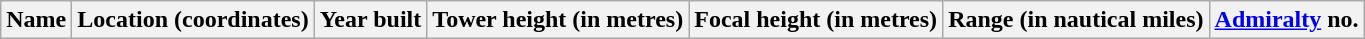<table class="wikitable sortable">
<tr>
<th>Name</th>
<th>Location (coordinates)</th>
<th data-sort-type="number">Year built</th>
<th data-sort-type="number">Tower height (in metres)</th>
<th data-sort-type="number">Focal height (in metres)</th>
<th data-sort-type="number">Range (in nautical miles)</th>
<th><a href='#'>Admiralty</a> no.<br>






























</th>
</tr>
</table>
